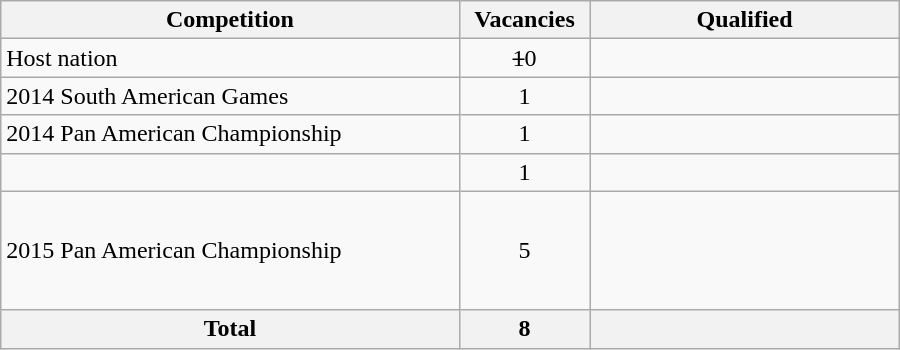<table class = "wikitable" width=600>
<tr>
<th width=300>Competition</th>
<th width=80>Vacancies</th>
<th width=200>Qualified</th>
</tr>
<tr>
<td>Host nation</td>
<td align="center"><s>1</s>0</td>
<td><s></s></td>
</tr>
<tr>
<td>2014 South American Games</td>
<td align="center">1</td>
<td></td>
</tr>
<tr>
<td>2014 Pan American Championship</td>
<td align="center">1</td>
<td></td>
</tr>
<tr>
<td></td>
<td align="center">1</td>
<td></td>
</tr>
<tr>
<td>2015 Pan American Championship</td>
<td align="center">5</td>
<td><br><br><br><br></td>
</tr>
<tr>
<th>Total</th>
<th>8</th>
<th></th>
</tr>
</table>
